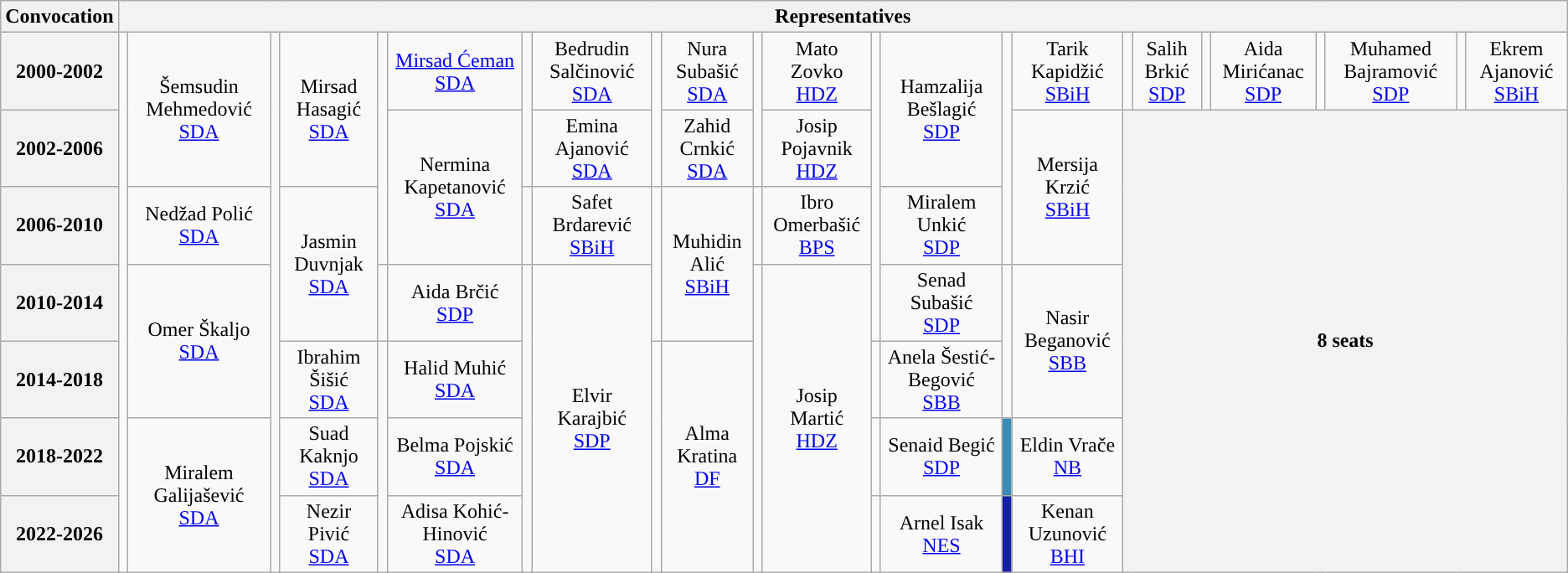<table class="wikitable" style="text-align:center">
<tr>
<th>Convocation</th>
<th colspan=24>Representatives</th>
</tr>
<tr>
<th>2000-2002</th>
<td rowspan=7; style="background-color: "></td>
<td rowspan=2>Šemsudin Mehmedović<br><a href='#'>SDA</a></td>
<td rowspan=7; style="background-color: "></td>
<td rowspan=2>Mirsad Hasagić<br><a href='#'>SDA</a></td>
<td rowspan=3; style="background-color: "></td>
<td rowspan=1><a href='#'>Mirsad Ćeman</a><br><a href='#'>SDA</a></td>
<td rowspan=2; style="background-color: "></td>
<td rowspan=1>Bedrudin Salčinović<br><a href='#'>SDA</a></td>
<td rowspan=2; style="background-color: "></td>
<td rowspan=1>Nura Subašić<br><a href='#'>SDA</a></td>
<td rowspan=2; style="background-color: "></td>
<td rowspan=1>Mato Zovko<br><a href='#'>HDZ</a></td>
<td rowspan=4; style="background-color: "></td>
<td rowspan=2>Hamzalija Bešlagić<br><a href='#'>SDP</a></td>
<td rowspan=3; style="background-color: "></td>
<td rowspan=1>Tarik Kapidžić<br><a href='#'>SBiH</a></td>
<td rowspan=1; style="background-color: "></td>
<td rowspan=1>Salih Brkić<br><a href='#'>SDP</a></td>
<td rowspan=1; style="background-color: "></td>
<td rowspan=1>Aida Mirićanac<br><a href='#'>SDP</a></td>
<td rowspan=1; style="background-color: "></td>
<td rowspan=1>Muhamed Bajramović<br><a href='#'>SDP</a></td>
<td rowspan=1; style="background-color: "></td>
<td rowspan=1>Ekrem Ajanović<br><a href='#'>SBiH</a></td>
</tr>
<tr>
<th>2002-2006</th>
<td rowspan=2>Nermina Kapetanović<br><a href='#'>SDA</a></td>
<td rowspan=1>Emina Ajanović<br><a href='#'>SDA</a></td>
<td rowspan=1>Zahid Crnkić<br><a href='#'>SDA</a></td>
<td rowspan=1>Josip Pojavnik<br><a href='#'>HDZ</a></td>
<td rowspan=2>Mersija Krzić<br><a href='#'>SBiH</a></td>
<th rowspan=6; colspan=8>8 seats</th>
</tr>
<tr>
<th>2006-2010</th>
<td rowspan=1>Nedžad Polić<br><a href='#'>SDA</a></td>
<td rowspan=2>Jasmin Duvnjak<br><a href='#'>SDA</a></td>
<td rowspan=1; style="background-color: "></td>
<td rowspan=1>Safet Brdarević<br><a href='#'>SBiH</a></td>
<td rowspan=2; style="background-color: "></td>
<td rowspan=2>Muhidin Alić<br><a href='#'>SBiH</a></td>
<td rowspan=1; style="background-color: "></td>
<td rowspan=1>Ibro Omerbašić<br><a href='#'>BPS</a></td>
<td rowspan=1>Miralem Unkić<br><a href='#'>SDP</a></td>
</tr>
<tr>
<th>2010-2014</th>
<td rowspan=2>Omer Škaljo<br><a href='#'>SDA</a></td>
<td rowspan=1; style="background-color: "></td>
<td rowspan=1>Aida Brčić<br><a href='#'>SDP</a></td>
<td rowspan=4; style="background-color: "></td>
<td rowspan=4>Elvir Karajbić<br><a href='#'>SDP</a></td>
<td rowspan=4; style="background-color: "></td>
<td rowspan=4>Josip Martić<br><a href='#'>HDZ</a></td>
<td rowspan=1>Senad Subašić<br><a href='#'>SDP</a></td>
<td rowspan=2; style="background-color: "></td>
<td rowspan=2>Nasir Beganović<br><a href='#'>SBB</a></td>
</tr>
<tr>
<th>2014-2018</th>
<td rowspan=1>Ibrahim Šišić<br><a href='#'>SDA</a></td>
<td rowspan=3; style="background-color: "></td>
<td rowspan=1>Halid Muhić<br><a href='#'>SDA</a></td>
<td rowspan=3; style="background-color: "></td>
<td rowspan=3>Alma Kratina<br><a href='#'>DF</a></td>
<td rowspan=1; style="background-color: "></td>
<td rowspan=1>Anela Šestić-Begović<br><a href='#'>SBB</a></td>
</tr>
<tr>
<th>2018-2022</th>
<td rowspan=2>Miralem Galijašević<br><a href='#'>SDA</a></td>
<td rowspan=1>Suad Kaknjo<br><a href='#'>SDA</a></td>
<td rowspan=1>Belma Pojskić<br><a href='#'>SDA</a></td>
<td rowspan=1; style="background-color: "></td>
<td rowspan=1>Senaid Begić<br><a href='#'>SDP</a></td>
<td rowspan=1; style="background:#3C8BB6"></td>
<td rowspan=1>Eldin Vrače<br><a href='#'>NB</a></td>
</tr>
<tr>
<th>2022-2026</th>
<td rowspan=1>Nezir Pivić<br><a href='#'>SDA</a></td>
<td rowspan=1>Adisa Kohić-Hinović<br><a href='#'>SDA</a></td>
<td rowspan=1; style="background-color: "></td>
<td rowspan=1>Arnel Isak<br><a href='#'>NES</a></td>
<td rowspan=1; style="background-color: #1520A6"></td>
<td rowspan=1>Kenan Uzunović<br><a href='#'>BHI</a></td>
</tr>
</table>
